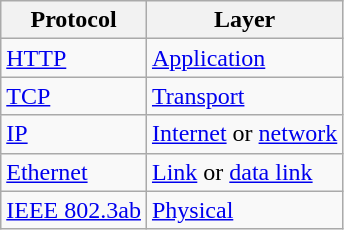<table class="wikitable" border="1">
<tr>
<th>Protocol</th>
<th>Layer</th>
</tr>
<tr>
<td><a href='#'>HTTP</a></td>
<td><a href='#'>Application</a></td>
</tr>
<tr>
<td><a href='#'>TCP</a></td>
<td><a href='#'>Transport</a></td>
</tr>
<tr>
<td><a href='#'>IP</a></td>
<td><a href='#'>Internet</a> or <a href='#'>network</a></td>
</tr>
<tr>
<td><a href='#'>Ethernet</a></td>
<td><a href='#'>Link</a> or <a href='#'>data link</a></td>
</tr>
<tr>
<td><a href='#'>IEEE 802.3ab</a></td>
<td><a href='#'>Physical</a></td>
</tr>
</table>
